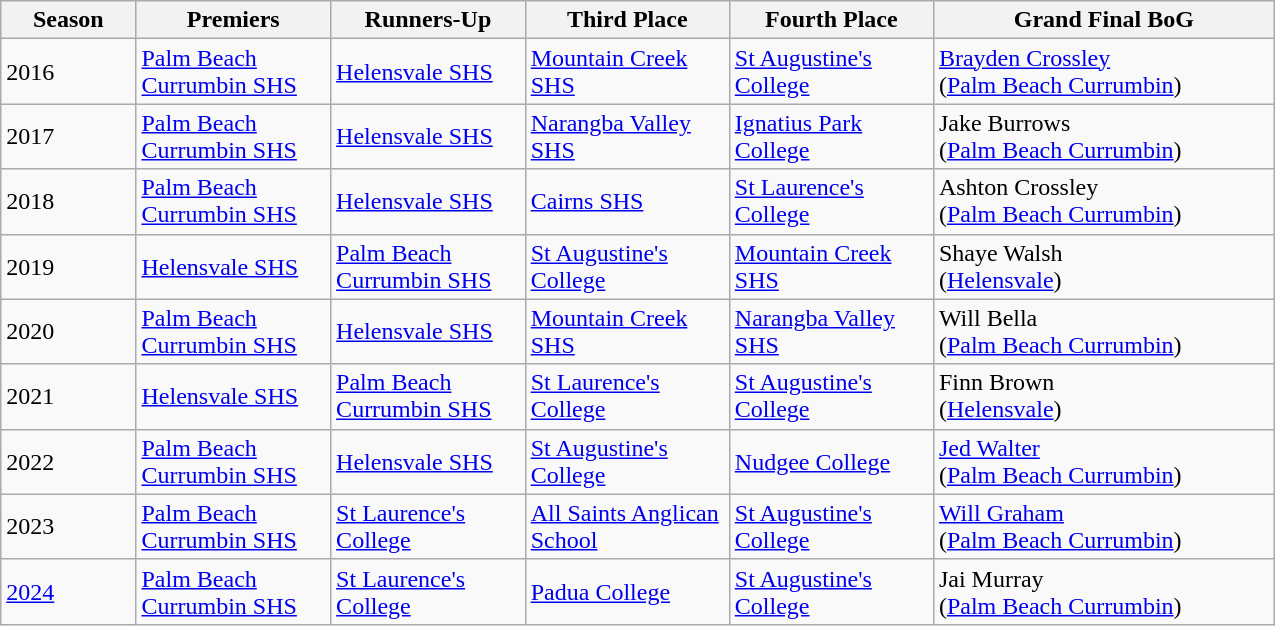<table class="wikitable sortable" width="850px">
<tr>
<th width=040px>Season</th>
<th width=040px>Premiers</th>
<th width=040px>Runners-Up</th>
<th width=040px>Third Place</th>
<th width=040px>Fourth Place</th>
<th width=130px>Grand Final BoG</th>
</tr>
<tr>
<td>2016</td>
<td><a href='#'>Palm Beach Currumbin SHS</a></td>
<td><a href='#'>Helensvale SHS</a></td>
<td><a href='#'>Mountain Creek SHS</a></td>
<td><a href='#'>St Augustine's College</a></td>
<td><a href='#'>Brayden Crossley</a> <br> (<a href='#'>Palm Beach Currumbin</a>)</td>
</tr>
<tr>
<td>2017</td>
<td><a href='#'>Palm Beach Currumbin SHS</a></td>
<td><a href='#'>Helensvale SHS</a></td>
<td><a href='#'>Narangba Valley SHS</a></td>
<td><a href='#'>Ignatius Park College</a></td>
<td>Jake Burrows<br> (<a href='#'>Palm Beach Currumbin</a>)</td>
</tr>
<tr>
<td>2018</td>
<td><a href='#'>Palm Beach Currumbin SHS</a></td>
<td><a href='#'>Helensvale SHS</a></td>
<td><a href='#'>Cairns SHS</a></td>
<td><a href='#'>St Laurence's College</a></td>
<td>Ashton Crossley<br> (<a href='#'>Palm Beach Currumbin</a>)</td>
</tr>
<tr>
<td>2019</td>
<td><a href='#'>Helensvale SHS</a></td>
<td><a href='#'>Palm Beach Currumbin SHS</a></td>
<td><a href='#'>St Augustine's College</a></td>
<td><a href='#'>Mountain Creek SHS</a></td>
<td>Shaye Walsh<br> (<a href='#'>Helensvale</a>)</td>
</tr>
<tr>
<td>2020</td>
<td><a href='#'>Palm Beach Currumbin SHS</a></td>
<td><a href='#'>Helensvale SHS</a></td>
<td><a href='#'>Mountain Creek SHS</a></td>
<td><a href='#'>Narangba Valley SHS</a></td>
<td>Will Bella<br> (<a href='#'>Palm Beach Currumbin</a>)</td>
</tr>
<tr>
<td>2021</td>
<td><a href='#'>Helensvale SHS</a></td>
<td><a href='#'>Palm Beach Currumbin SHS</a></td>
<td><a href='#'>St Laurence's College</a></td>
<td><a href='#'>St Augustine's College</a></td>
<td>Finn Brown<br> (<a href='#'>Helensvale</a>)</td>
</tr>
<tr>
<td>2022</td>
<td><a href='#'>Palm Beach Currumbin SHS</a></td>
<td><a href='#'>Helensvale SHS</a></td>
<td><a href='#'>St Augustine's College</a></td>
<td><a href='#'>Nudgee College</a></td>
<td><a href='#'>Jed Walter</a> <br> (<a href='#'>Palm Beach Currumbin</a>)</td>
</tr>
<tr>
<td>2023</td>
<td><a href='#'>Palm Beach Currumbin SHS</a></td>
<td><a href='#'>St Laurence's College</a></td>
<td><a href='#'>All Saints Anglican School</a></td>
<td><a href='#'>St Augustine's College</a></td>
<td><a href='#'>Will Graham</a> <br> (<a href='#'>Palm Beach Currumbin</a>)</td>
</tr>
<tr>
<td><a href='#'>2024</a></td>
<td><a href='#'>Palm Beach Currumbin SHS</a></td>
<td><a href='#'>St Laurence's College</a></td>
<td><a href='#'>Padua College</a></td>
<td><a href='#'>St Augustine's College</a></td>
<td>Jai Murray <br> (<a href='#'>Palm Beach Currumbin</a>)</td>
</tr>
</table>
